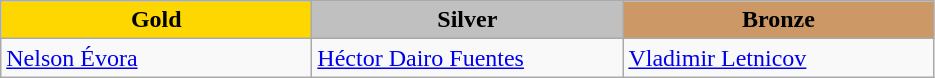<table class="wikitable" style="text-align:left">
<tr align="center">
<td width=200 bgcolor=gold><strong>Gold</strong></td>
<td width=200 bgcolor=silver><strong>Silver</strong></td>
<td width=200 bgcolor=CC9966><strong>Bronze</strong></td>
</tr>
<tr>
<td><a href='#'>Nelson Évora</a><br><em></em></td>
<td><a href='#'>Héctor Dairo Fuentes</a><br><em></em></td>
<td><a href='#'>Vladimir Letnicov</a><br><em></em></td>
</tr>
</table>
